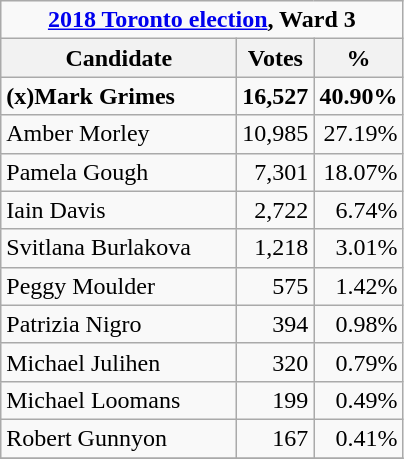<table class="wikitable">
<tr>
<td Colspan="3" align="center"><strong><a href='#'>2018 Toronto election</a>, Ward 3</strong></td>
</tr>
<tr>
<th width="150px">Candidate</th>
<th>Votes</th>
<th>%</th>
</tr>
<tr>
<td valign="top"><strong>(x)Mark Grimes</strong></td>
<td valign="top" align="right"><strong>16,527</strong></td>
<td valign="top" align="right"><strong>40.90%</strong></td>
</tr>
<tr>
<td valign="top">Amber Morley</td>
<td valign="top" align="right">10,985</td>
<td valign="top" align="right">27.19%</td>
</tr>
<tr>
<td valign="top">Pamela Gough</td>
<td valign="top" align="right">7,301</td>
<td valign="top" align="right">18.07%</td>
</tr>
<tr>
<td valign="top">Iain Davis</td>
<td valign="top" align="right">2,722</td>
<td valign="top" align="right">6.74%</td>
</tr>
<tr>
<td valign="top">Svitlana Burlakova</td>
<td valign="top" align="right">1,218</td>
<td valign="top" align="right">3.01%</td>
</tr>
<tr>
<td valign="top">Peggy Moulder</td>
<td valign="top" align="right">575</td>
<td valign="top" align="right">1.42%</td>
</tr>
<tr>
<td valign="top">Patrizia Nigro</td>
<td valign="top" align="right">394</td>
<td valign="top" align="right">0.98%</td>
</tr>
<tr>
<td valign="top">Michael Julihen</td>
<td valign="top" align="right">320</td>
<td valign="top" align="right">0.79%</td>
</tr>
<tr>
<td valign="top">Michael Loomans</td>
<td valign="top" align="right">199</td>
<td valign="top" align="right">0.49%</td>
</tr>
<tr>
<td valign="top">Robert Gunnyon</td>
<td valign="top" align="right">167</td>
<td valign="top" align="right">0.41%</td>
</tr>
<tr>
</tr>
</table>
